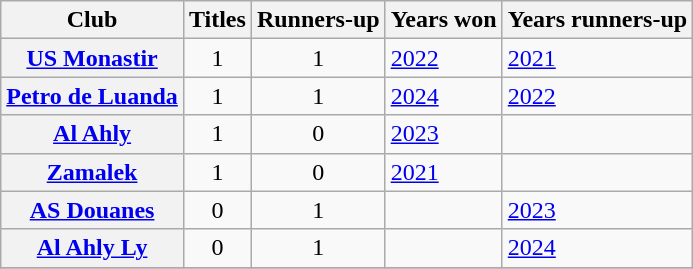<table class="wikitable plainrowheaders sortable">
<tr>
<th scope="col">Club</th>
<th scope="col">Titles</th>
<th scope="col">Runners-up</th>
<th scope="col">Years won</th>
<th scope="col">Years runners-up</th>
</tr>
<tr>
<th align="left" scope="row"> <a href='#'>US Monastir</a></th>
<td align="center">1</td>
<td align="center">1</td>
<td><a href='#'>2022</a></td>
<td><a href='#'>2021</a></td>
</tr>
<tr>
<th align="left" scope="row"> <a href='#'>Petro de Luanda</a></th>
<td align="center">1</td>
<td align="center">1</td>
<td><a href='#'>2024</a></td>
<td><a href='#'>2022</a></td>
</tr>
<tr>
<th align="left" scope="row"> <a href='#'>Al Ahly</a></th>
<td align="center">1</td>
<td align="center">0</td>
<td><a href='#'>2023</a></td>
<td align="center"></td>
</tr>
<tr>
<th align="left" scope="row"> <a href='#'>Zamalek</a></th>
<td align="center">1</td>
<td align="center">0</td>
<td><a href='#'>2021</a></td>
<td align="center"></td>
</tr>
<tr>
<th align="left" scope="row"> <a href='#'>AS Douanes</a></th>
<td align="center">0</td>
<td align="center">1</td>
<td align="center"></td>
<td><a href='#'>2023</a></td>
</tr>
<tr>
<th align="left" scope="row"> <a href='#'>Al Ahly Ly</a></th>
<td align="center">0</td>
<td align="center">1</td>
<td align="center"></td>
<td><a href='#'>2024</a></td>
</tr>
<tr>
</tr>
</table>
